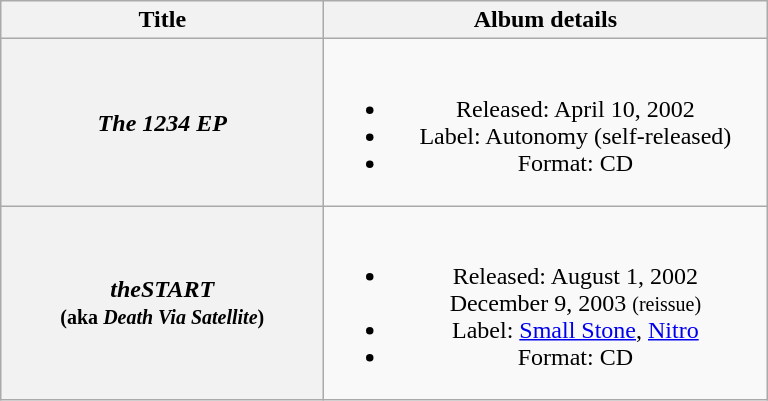<table class="wikitable plainrowheaders" style="text-align:center;" border="1">
<tr>
<th scope="col" style="width:13em;">Title</th>
<th scope="col" style="width:18em;">Album details</th>
</tr>
<tr>
<th scope="row"><em>The 1234 EP</em></th>
<td><br><ul><li>Released: April 10, 2002</li><li>Label: Autonomy (self-released)</li><li>Format: CD</li></ul></td>
</tr>
<tr>
<th scope="row"><em>theSTART</em><br><small>(aka <em>Death Via Satellite</em>)</small></th>
<td><br><ul><li>Released: August 1, 2002<br>December 9, 2003 <small>(reissue)</small></li><li>Label: <a href='#'>Small Stone</a>, <a href='#'>Nitro</a></li><li>Format: CD</li></ul></td>
</tr>
</table>
